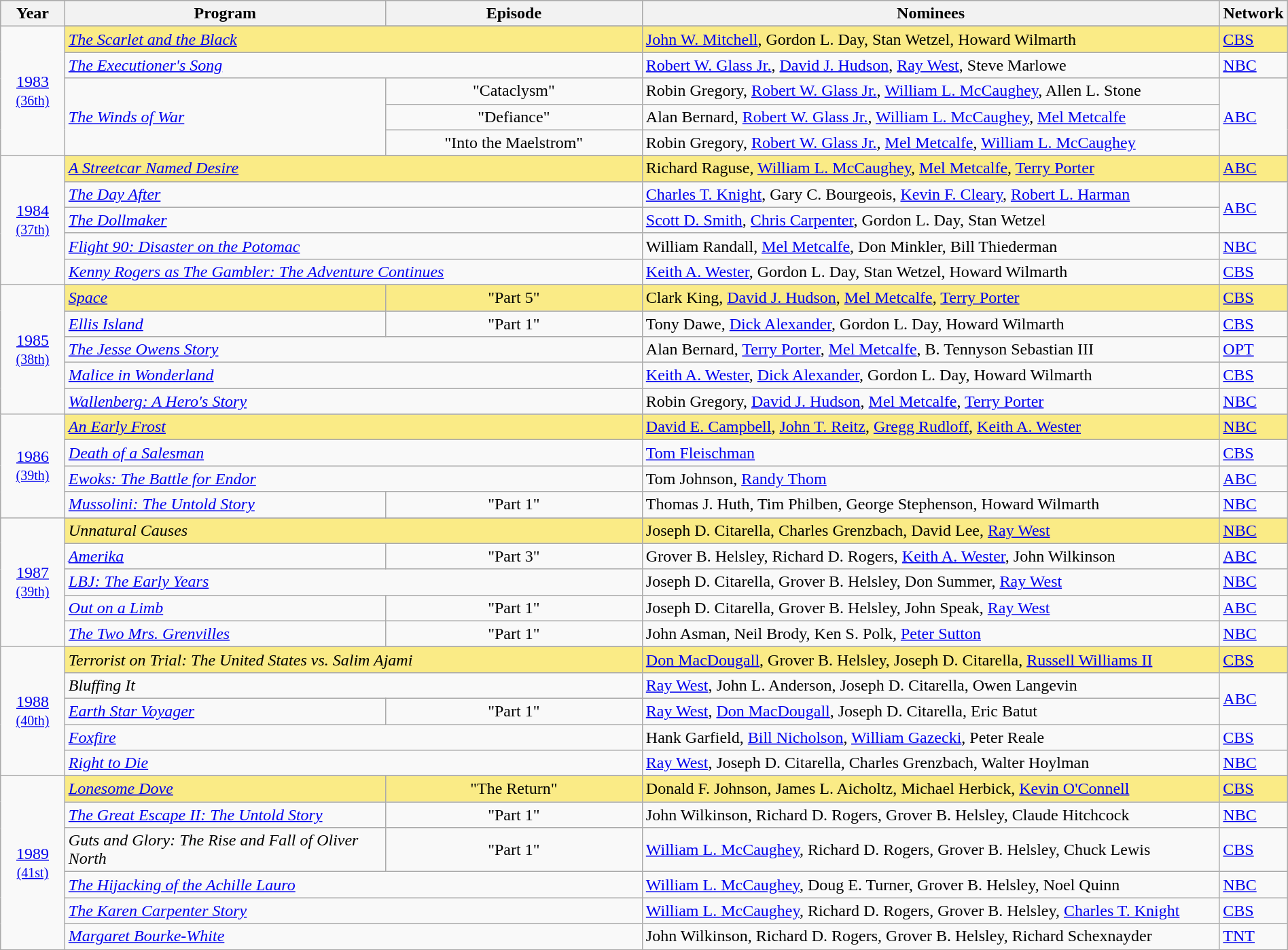<table class="wikitable" style="width:100%">
<tr bgcolor="#bebebe">
<th width="5%">Year</th>
<th width="25%">Program</th>
<th width="20%">Episode</th>
<th width="45%">Nominees</th>
<th width="5%">Network</th>
</tr>
<tr>
<td rowspan=6 style="text-align:center"><a href='#'>1983</a><br><small><a href='#'>(36th)</a></small><br></td>
</tr>
<tr style="background:#FAEB86">
<td colspan=2><em><a href='#'>The Scarlet and the Black</a></em></td>
<td><a href='#'>John W. Mitchell</a>, Gordon L. Day, Stan Wetzel, Howard Wilmarth</td>
<td><a href='#'>CBS</a></td>
</tr>
<tr>
<td colspan=2><em><a href='#'>The Executioner's Song</a></em></td>
<td><a href='#'>Robert W. Glass Jr.</a>, <a href='#'>David J. Hudson</a>, <a href='#'>Ray West</a>, Steve Marlowe</td>
<td><a href='#'>NBC</a></td>
</tr>
<tr>
<td rowspan=3><em><a href='#'>The Winds of War</a></em></td>
<td align=center>"Cataclysm"</td>
<td>Robin Gregory, <a href='#'>Robert W. Glass Jr.</a>, <a href='#'>William L. McCaughey</a>, Allen L. Stone</td>
<td rowspan=3><a href='#'>ABC</a></td>
</tr>
<tr>
<td align=center>"Defiance"</td>
<td>Alan Bernard, <a href='#'>Robert W. Glass Jr.</a>, <a href='#'>William L. McCaughey</a>, <a href='#'>Mel Metcalfe</a></td>
</tr>
<tr>
<td align=center>"Into the Maelstrom"</td>
<td>Robin Gregory, <a href='#'>Robert W. Glass Jr.</a>, <a href='#'>Mel Metcalfe</a>, <a href='#'>William L. McCaughey</a></td>
</tr>
<tr>
<td rowspan=6 style="text-align:center"><a href='#'>1984</a><br><small><a href='#'>(37th)</a></small><br></td>
</tr>
<tr style="background:#FAEB86">
<td colspan=2><em><a href='#'>A Streetcar Named Desire</a></em></td>
<td>Richard Raguse, <a href='#'>William L. McCaughey</a>, <a href='#'>Mel Metcalfe</a>, <a href='#'>Terry Porter</a></td>
<td><a href='#'>ABC</a></td>
</tr>
<tr>
<td colspan=2><em><a href='#'>The Day After</a></em></td>
<td><a href='#'>Charles T. Knight</a>, Gary C. Bourgeois, <a href='#'>Kevin F. Cleary</a>, <a href='#'>Robert L. Harman</a></td>
<td rowspan=2><a href='#'>ABC</a></td>
</tr>
<tr>
<td colspan=2><em><a href='#'>The Dollmaker</a></em></td>
<td><a href='#'>Scott D. Smith</a>, <a href='#'>Chris Carpenter</a>, Gordon L. Day, Stan Wetzel</td>
</tr>
<tr>
<td colspan=2><em><a href='#'>Flight 90: Disaster on the Potomac</a></em></td>
<td>William Randall, <a href='#'>Mel Metcalfe</a>, Don Minkler, Bill Thiederman</td>
<td><a href='#'>NBC</a></td>
</tr>
<tr>
<td colspan=2><em><a href='#'>Kenny Rogers as The Gambler: The Adventure Continues</a></em></td>
<td><a href='#'>Keith A. Wester</a>, Gordon L. Day, Stan Wetzel, Howard Wilmarth</td>
<td><a href='#'>CBS</a></td>
</tr>
<tr>
<td rowspan=6 style="text-align:center"><a href='#'>1985</a><br><small><a href='#'>(38th)</a></small><br></td>
</tr>
<tr style="background:#FAEB86">
<td><em><a href='#'>Space</a></em></td>
<td align=center>"Part 5"</td>
<td>Clark King, <a href='#'>David J. Hudson</a>, <a href='#'>Mel Metcalfe</a>, <a href='#'>Terry Porter</a></td>
<td><a href='#'>CBS</a></td>
</tr>
<tr>
<td><em><a href='#'>Ellis Island</a></em></td>
<td align=center>"Part 1"</td>
<td>Tony Dawe, <a href='#'>Dick Alexander</a>, Gordon L. Day, Howard Wilmarth</td>
<td><a href='#'>CBS</a></td>
</tr>
<tr>
<td colspan=2><em><a href='#'>The Jesse Owens Story</a></em></td>
<td>Alan Bernard, <a href='#'>Terry Porter</a>, <a href='#'>Mel Metcalfe</a>, B. Tennyson Sebastian III</td>
<td><a href='#'>OPT</a></td>
</tr>
<tr>
<td colspan=2><em><a href='#'>Malice in Wonderland</a></em></td>
<td><a href='#'>Keith A. Wester</a>, <a href='#'>Dick Alexander</a>, Gordon L. Day, Howard Wilmarth</td>
<td><a href='#'>CBS</a></td>
</tr>
<tr>
<td colspan=2><em><a href='#'>Wallenberg: A Hero's Story</a></em></td>
<td>Robin Gregory, <a href='#'>David J. Hudson</a>, <a href='#'>Mel Metcalfe</a>, <a href='#'>Terry Porter</a></td>
<td><a href='#'>NBC</a></td>
</tr>
<tr>
<td rowspan=5 style="text-align:center"><a href='#'>1986</a><br><small><a href='#'>(39th)</a></small><br></td>
</tr>
<tr style="background:#FAEB86">
<td colspan=2><em><a href='#'>An Early Frost</a></em></td>
<td><a href='#'>David E. Campbell</a>, <a href='#'>John T. Reitz</a>, <a href='#'>Gregg Rudloff</a>, <a href='#'>Keith A. Wester</a></td>
<td><a href='#'>NBC</a></td>
</tr>
<tr>
<td colspan=2><em><a href='#'>Death of a Salesman</a></em></td>
<td><a href='#'>Tom Fleischman</a></td>
<td><a href='#'>CBS</a></td>
</tr>
<tr>
<td colspan=2><em><a href='#'>Ewoks: The Battle for Endor</a></em></td>
<td>Tom Johnson, <a href='#'>Randy Thom</a></td>
<td><a href='#'>ABC</a></td>
</tr>
<tr>
<td><em><a href='#'>Mussolini: The Untold Story</a></em></td>
<td align=center>"Part 1"</td>
<td>Thomas J. Huth, Tim Philben, George Stephenson, Howard Wilmarth</td>
<td><a href='#'>NBC</a></td>
</tr>
<tr>
<td rowspan=6 style="text-align:center"><a href='#'>1987</a><br><small><a href='#'>(39th)</a></small><br></td>
</tr>
<tr style="background:#FAEB86">
<td colspan=2><em>Unnatural Causes</em></td>
<td>Joseph D. Citarella, Charles Grenzbach, David Lee, <a href='#'>Ray West</a></td>
<td><a href='#'>NBC</a></td>
</tr>
<tr>
<td><em><a href='#'>Amerika</a></em></td>
<td align=center>"Part 3"</td>
<td>Grover B. Helsley, Richard D. Rogers, <a href='#'>Keith A. Wester</a>, John Wilkinson</td>
<td><a href='#'>ABC</a></td>
</tr>
<tr>
<td colspan=2><em><a href='#'>LBJ: The Early Years</a></em></td>
<td>Joseph D. Citarella, Grover B. Helsley, Don Summer, <a href='#'>Ray West</a></td>
<td><a href='#'>NBC</a></td>
</tr>
<tr>
<td><em><a href='#'>Out on a Limb</a></em></td>
<td align=center>"Part 1"</td>
<td>Joseph D. Citarella, Grover B. Helsley, John Speak, <a href='#'>Ray West</a></td>
<td><a href='#'>ABC</a></td>
</tr>
<tr>
<td><em><a href='#'>The Two Mrs. Grenvilles</a></em></td>
<td align=center>"Part 1"</td>
<td>John Asman, Neil Brody, Ken S. Polk, <a href='#'>Peter Sutton</a></td>
<td><a href='#'>NBC</a></td>
</tr>
<tr>
<td rowspan=6 style="text-align:center"><a href='#'>1988</a><br><small><a href='#'>(40th)</a></small><br></td>
</tr>
<tr style="background:#FAEB86">
<td colspan=2><em>Terrorist on Trial: The United States vs. Salim Ajami</em></td>
<td><a href='#'>Don MacDougall</a>, Grover B. Helsley, Joseph D. Citarella, <a href='#'>Russell Williams II</a></td>
<td><a href='#'>CBS</a></td>
</tr>
<tr>
<td colspan=2><em>Bluffing It</em></td>
<td><a href='#'>Ray West</a>, John L. Anderson, Joseph D. Citarella, Owen Langevin</td>
<td rowspan=2><a href='#'>ABC</a></td>
</tr>
<tr>
<td><em><a href='#'>Earth Star Voyager</a></em></td>
<td align=center>"Part 1"</td>
<td><a href='#'>Ray West</a>, <a href='#'>Don MacDougall</a>, Joseph D. Citarella, Eric Batut</td>
</tr>
<tr>
<td colspan=2><em><a href='#'>Foxfire</a></em></td>
<td>Hank Garfield, <a href='#'>Bill Nicholson</a>, <a href='#'>William Gazecki</a>, Peter Reale</td>
<td><a href='#'>CBS</a></td>
</tr>
<tr>
<td colspan=2><em><a href='#'>Right to Die</a></em></td>
<td><a href='#'>Ray West</a>, Joseph D. Citarella, Charles Grenzbach, Walter Hoylman</td>
<td><a href='#'>NBC</a></td>
</tr>
<tr>
<td rowspan=7 style="text-align:center"><a href='#'>1989</a><br><small><a href='#'>(41st)</a></small><br></td>
</tr>
<tr style="background:#FAEB86">
<td><em><a href='#'>Lonesome Dove</a></em></td>
<td align=center>"The Return"</td>
<td>Donald F. Johnson, James L. Aicholtz, Michael Herbick, <a href='#'>Kevin O'Connell</a></td>
<td><a href='#'>CBS</a></td>
</tr>
<tr>
<td><em><a href='#'>The Great Escape II: The Untold Story</a></em></td>
<td align=center>"Part 1"</td>
<td>John Wilkinson, Richard D. Rogers, Grover B. Helsley, Claude Hitchcock</td>
<td><a href='#'>NBC</a></td>
</tr>
<tr>
<td><em>Guts and Glory: The Rise and Fall of Oliver North</em></td>
<td align=center>"Part 1"</td>
<td><a href='#'>William L. McCaughey</a>, Richard D. Rogers, Grover B. Helsley, Chuck Lewis</td>
<td><a href='#'>CBS</a></td>
</tr>
<tr>
<td colspan=2><em><a href='#'>The Hijacking of the Achille Lauro</a></em></td>
<td><a href='#'>William L. McCaughey</a>, Doug E. Turner, Grover B. Helsley, Noel Quinn</td>
<td><a href='#'>NBC</a></td>
</tr>
<tr>
<td colspan=2><em><a href='#'>The Karen Carpenter Story</a></em></td>
<td><a href='#'>William L. McCaughey</a>, Richard D. Rogers, Grover B. Helsley, <a href='#'>Charles T. Knight</a></td>
<td><a href='#'>CBS</a></td>
</tr>
<tr>
<td colspan=2><em><a href='#'>Margaret Bourke-White</a></em></td>
<td>John Wilkinson, Richard D. Rogers, Grover B. Helsley, Richard Schexnayder</td>
<td><a href='#'>TNT</a></td>
</tr>
</table>
